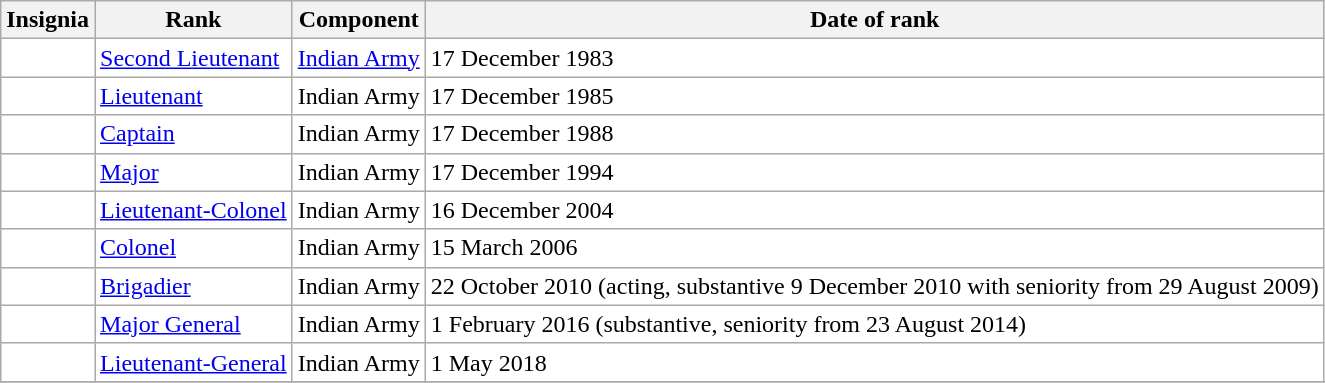<table class="wikitable" style="background:white">
<tr>
<th>Insignia</th>
<th>Rank</th>
<th>Component</th>
<th>Date of rank</th>
</tr>
<tr>
<td align="center"></td>
<td><a href='#'>Second Lieutenant</a></td>
<td><a href='#'>Indian Army</a></td>
<td>17 December 1983</td>
</tr>
<tr>
<td align="center"></td>
<td><a href='#'>Lieutenant</a></td>
<td>Indian Army</td>
<td>17 December 1985</td>
</tr>
<tr>
<td align="center"></td>
<td><a href='#'>Captain</a></td>
<td>Indian Army</td>
<td>17 December 1988</td>
</tr>
<tr>
<td align="center"></td>
<td><a href='#'>Major</a></td>
<td>Indian Army</td>
<td>17 December 1994</td>
</tr>
<tr>
<td align="center"></td>
<td><a href='#'>Lieutenant-Colonel</a></td>
<td>Indian Army</td>
<td>16 December 2004</td>
</tr>
<tr>
<td align="center"></td>
<td><a href='#'>Colonel</a></td>
<td>Indian Army</td>
<td>15 March 2006</td>
</tr>
<tr>
<td align="center"></td>
<td><a href='#'>Brigadier</a></td>
<td>Indian Army</td>
<td>22 October 2010 (acting, substantive 9 December 2010 with seniority from 29 August 2009)</td>
</tr>
<tr>
<td align="center"></td>
<td><a href='#'>Major General</a></td>
<td>Indian Army</td>
<td>1 February 2016 (substantive, seniority from 23 August 2014)</td>
</tr>
<tr>
<td align="center"></td>
<td><a href='#'>Lieutenant-General</a></td>
<td>Indian Army</td>
<td>1 May 2018</td>
</tr>
<tr>
</tr>
</table>
